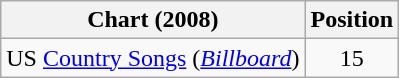<table class="wikitable sortable">
<tr>
<th scope="col">Chart (2008)</th>
<th scope="col">Position</th>
</tr>
<tr>
<td>US <a href='#'>Country Songs</a> (<em><a href='#'>Billboard</a></em>)</td>
<td align="center">15</td>
</tr>
</table>
